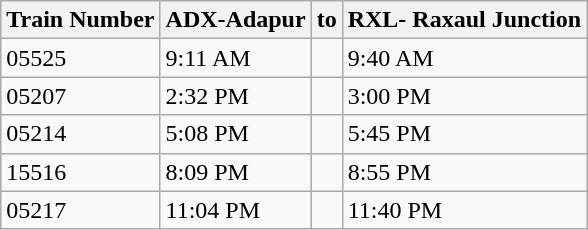<table class="wikitable">
<tr>
<th>Train Number</th>
<th>ADX-Adapur</th>
<th>to</th>
<th>RXL- Raxaul Junction</th>
</tr>
<tr>
<td>05525</td>
<td>9:11 AM</td>
<td></td>
<td>9:40 AM</td>
</tr>
<tr>
<td>05207</td>
<td>2:32 PM</td>
<td></td>
<td>3:00 PM</td>
</tr>
<tr>
<td>05214</td>
<td>5:08 PM</td>
<td></td>
<td>5:45 PM</td>
</tr>
<tr>
<td>15516</td>
<td>8:09 PM</td>
<td></td>
<td>8:55 PM</td>
</tr>
<tr>
<td>05217</td>
<td>11:04 PM</td>
<td></td>
<td>11:40 PM</td>
</tr>
</table>
